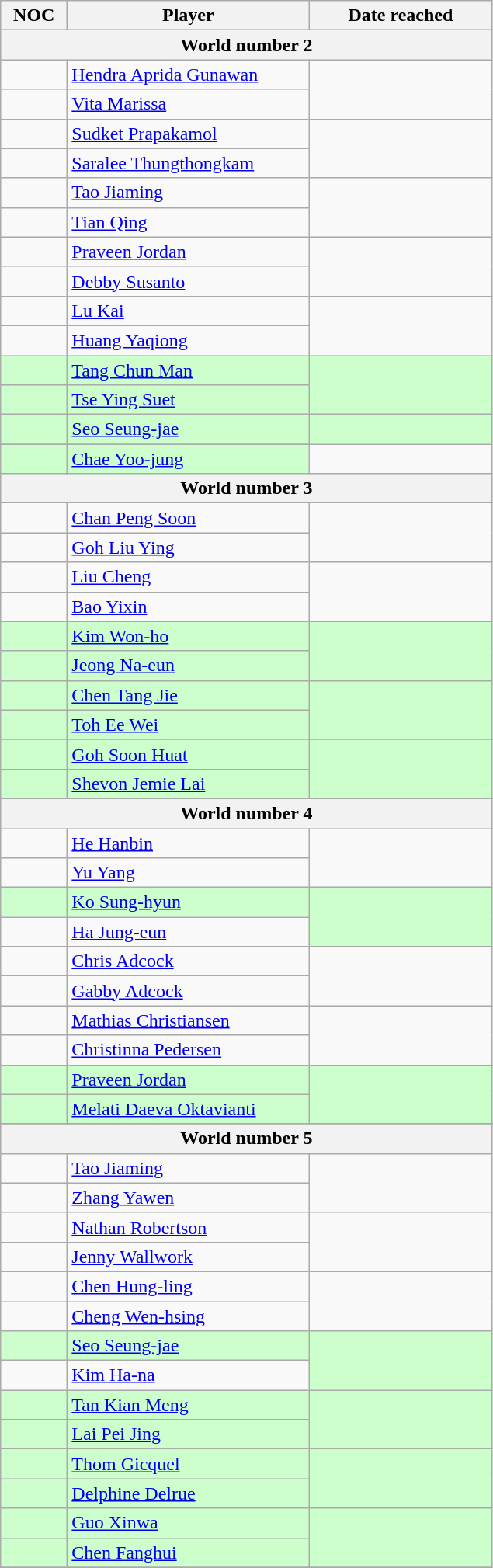<table class="sortable wikitable">
<tr>
<th width="50">NOC</th>
<th width="200">Player</th>
<th width="150">Date reached</th>
</tr>
<tr>
<th colspan="3">World number 2</th>
</tr>
<tr>
<td align="center"></td>
<td><a href='#'>Hendra Aprida Gunawan</a></td>
<td rowspan="2"></td>
</tr>
<tr>
<td align="center"></td>
<td><a href='#'>Vita Marissa</a></td>
</tr>
<tr>
<td align="center"></td>
<td><a href='#'>Sudket Prapakamol</a></td>
<td rowspan="2"></td>
</tr>
<tr>
<td align="center"></td>
<td><a href='#'>Saralee Thungthongkam</a></td>
</tr>
<tr>
<td align="center"></td>
<td><a href='#'>Tao Jiaming</a></td>
<td rowspan="2"></td>
</tr>
<tr>
<td align="center"></td>
<td><a href='#'>Tian Qing</a></td>
</tr>
<tr>
<td align="center"></td>
<td><a href='#'>Praveen Jordan</a></td>
<td rowspan="2"></td>
</tr>
<tr>
<td align="center"></td>
<td><a href='#'>Debby Susanto</a></td>
</tr>
<tr>
<td align="center"></td>
<td><a href='#'>Lu Kai</a></td>
<td rowspan="2"></td>
</tr>
<tr>
<td align="center"></td>
<td><a href='#'>Huang Yaqiong</a></td>
</tr>
<tr bgcolor="#ccffcc">
<td align="center"></td>
<td><a href='#'>Tang Chun Man</a></td>
<td rowspan="2"></td>
</tr>
<tr bgcolor="#ccffcc">
<td align="center"></td>
<td><a href='#'>Tse Ying Suet</a></td>
</tr>
<tr bgcolor="#ccffcc">
<td align="center"></td>
<td><a href='#'>Seo Seung-jae</a></td>
<td rowspan="2"></td>
</tr>
<tr>
</tr>
<tr bgcolor="#ccffcc">
<td align="center"></td>
<td><a href='#'>Chae Yoo-jung</a></td>
</tr>
<tr>
<th colspan="3">World number 3</th>
</tr>
<tr>
<td align="center"></td>
<td><a href='#'>Chan Peng Soon</a></td>
<td rowspan="2"></td>
</tr>
<tr>
<td align="center"></td>
<td><a href='#'>Goh Liu Ying</a></td>
</tr>
<tr>
<td align="center"></td>
<td><a href='#'>Liu Cheng</a></td>
<td rowspan="2"></td>
</tr>
<tr>
<td align="center"></td>
<td><a href='#'>Bao Yixin</a></td>
</tr>
<tr bgcolor="#ccffcc">
<td align="center"></td>
<td><a href='#'>Kim Won-ho</a></td>
<td rowspan="2"></td>
</tr>
<tr bgcolor="#ccffcc">
<td align="center"></td>
<td><a href='#'>Jeong Na-eun</a></td>
</tr>
<tr bgcolor="#ccffcc">
<td align="center"></td>
<td><a href='#'>Chen Tang Jie</a></td>
<td rowspan="2"></td>
</tr>
<tr bgcolor="#ccffcc">
<td align="center"></td>
<td><a href='#'>Toh Ee Wei</a></td>
</tr>
<tr>
</tr>
<tr bgcolor="#ccffcc">
<td align="center"></td>
<td><a href='#'>Goh Soon Huat</a></td>
<td rowspan="2"></td>
</tr>
<tr bgcolor="#ccffcc">
<td align="center"></td>
<td><a href='#'>Shevon Jemie Lai</a></td>
</tr>
<tr>
<th colspan="3">World number 4</th>
</tr>
<tr>
<td align="center"></td>
<td><a href='#'>He Hanbin</a></td>
<td rowspan="2"></td>
</tr>
<tr>
<td align="center"></td>
<td><a href='#'>Yu Yang</a></td>
</tr>
<tr bgcolor="#ccffcc">
<td align="center"></td>
<td><a href='#'>Ko Sung-hyun</a></td>
<td rowspan="2"></td>
</tr>
<tr>
<td align="center"></td>
<td><a href='#'>Ha Jung-eun</a></td>
</tr>
<tr>
<td align="center"></td>
<td><a href='#'>Chris Adcock</a></td>
<td rowspan="2"></td>
</tr>
<tr>
<td align="center"></td>
<td><a href='#'>Gabby Adcock</a></td>
</tr>
<tr>
<td align="center"></td>
<td><a href='#'>Mathias Christiansen</a></td>
<td rowspan="2"></td>
</tr>
<tr>
<td align="center"></td>
<td><a href='#'>Christinna Pedersen</a></td>
</tr>
<tr bgcolor="#ccffcc">
<td align="center"></td>
<td><a href='#'>Praveen Jordan</a></td>
<td rowspan="2"></td>
</tr>
<tr bgcolor="#ccffcc">
<td align="center"></td>
<td><a href='#'>Melati Daeva Oktavianti</a></td>
</tr>
<tr bgcolor="#ccffcc">
</tr>
<tr>
<th colspan="3">World number 5</th>
</tr>
<tr>
<td align="center"></td>
<td><a href='#'>Tao Jiaming</a></td>
<td rowspan="2"></td>
</tr>
<tr>
<td align="center"></td>
<td><a href='#'>Zhang Yawen</a></td>
</tr>
<tr>
<td align="center"></td>
<td><a href='#'>Nathan Robertson</a></td>
<td rowspan="2"></td>
</tr>
<tr>
<td align="center"></td>
<td><a href='#'>Jenny Wallwork</a></td>
</tr>
<tr>
<td align="center"></td>
<td><a href='#'>Chen Hung-ling</a></td>
<td rowspan="2"></td>
</tr>
<tr>
<td align="center"></td>
<td><a href='#'>Cheng Wen-hsing</a></td>
</tr>
<tr bgcolor="#ccffcc">
<td align="center"></td>
<td><a href='#'>Seo Seung-jae</a></td>
<td rowspan="2"></td>
</tr>
<tr>
<td align="center"></td>
<td><a href='#'>Kim Ha-na</a></td>
</tr>
<tr bgcolor="#ccffcc">
<td align="center"></td>
<td><a href='#'>Tan Kian Meng</a></td>
<td rowspan="2"></td>
</tr>
<tr bgcolor="#ccffcc">
<td align="center"></td>
<td><a href='#'>Lai Pei Jing</a></td>
</tr>
<tr bgcolor="#ccffcc">
<td align="center"></td>
<td><a href='#'>Thom Gicquel</a></td>
<td rowspan="2"></td>
</tr>
<tr bgcolor="#ccffcc">
<td align="center"></td>
<td><a href='#'>Delphine Delrue</a></td>
</tr>
<tr bgcolor="#ccffcc">
<td align="center"></td>
<td><a href='#'>Guo Xinwa</a></td>
<td rowspan="2"></td>
</tr>
<tr bgcolor="#ccffcc">
<td align="center"></td>
<td><a href='#'>Chen Fanghui</a></td>
</tr>
<tr>
</tr>
</table>
